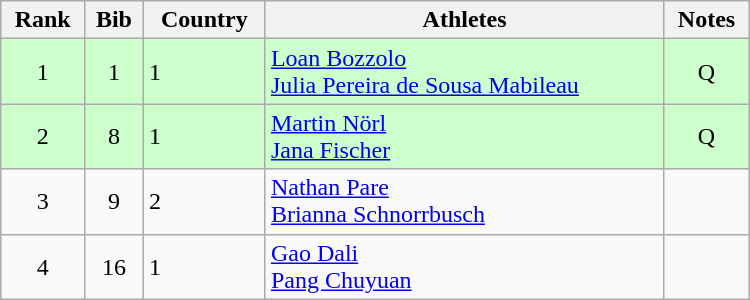<table class="wikitable" style="text-align:center; width:500px">
<tr>
<th>Rank</th>
<th>Bib</th>
<th>Country</th>
<th>Athletes</th>
<th>Notes</th>
</tr>
<tr bgcolor=ccffcc>
<td>1</td>
<td>1</td>
<td align=left> 1</td>
<td align=left><a href='#'>Loan Bozzolo</a><br><a href='#'>Julia Pereira de Sousa Mabileau</a></td>
<td>Q</td>
</tr>
<tr bgcolor=ccffcc>
<td>2</td>
<td>8</td>
<td align=left> 1</td>
<td align=left><a href='#'>Martin Nörl</a><br><a href='#'>Jana Fischer</a></td>
<td>Q</td>
</tr>
<tr>
<td>3</td>
<td>9</td>
<td align=left> 2</td>
<td align=left><a href='#'>Nathan Pare</a><br><a href='#'>Brianna Schnorrbusch</a></td>
<td></td>
</tr>
<tr>
<td>4</td>
<td>16</td>
<td align=left> 1</td>
<td align=left><a href='#'>Gao Dali</a><br><a href='#'>Pang Chuyuan</a></td>
<td></td>
</tr>
</table>
